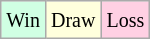<table class="wikitable">
<tr>
<td style="background:#d0ffe3;"><small>Win</small></td>
<td style="background:#ffd;"><small>Draw</small></td>
<td style="background:#ffd0e3;"><small>Loss</small></td>
</tr>
</table>
